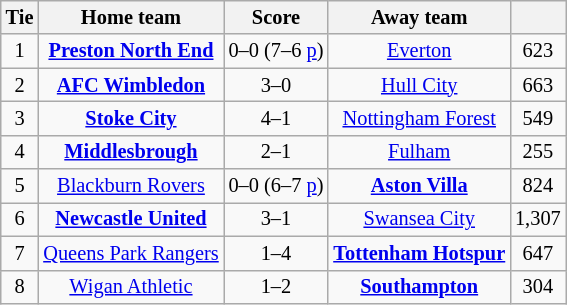<table class="wikitable" style="text-align: center; font-size:85%">
<tr>
<th>Tie</th>
<th>Home team</th>
<th>Score</th>
<th>Away team</th>
<th></th>
</tr>
<tr>
<td>1</td>
<td><strong><a href='#'>Preston North End</a></strong></td>
<td>0–0 (7–6 <a href='#'>p</a>)</td>
<td><a href='#'>Everton</a></td>
<td>623</td>
</tr>
<tr>
<td>2</td>
<td><strong><a href='#'>AFC Wimbledon</a></strong></td>
<td>3–0</td>
<td><a href='#'>Hull City</a></td>
<td>663</td>
</tr>
<tr>
<td>3</td>
<td><strong><a href='#'>Stoke City</a></strong></td>
<td>4–1</td>
<td><a href='#'>Nottingham Forest</a></td>
<td>549</td>
</tr>
<tr>
<td>4</td>
<td><strong><a href='#'>Middlesbrough</a></strong></td>
<td>2–1</td>
<td><a href='#'>Fulham</a></td>
<td>255</td>
</tr>
<tr>
<td>5</td>
<td><a href='#'>Blackburn Rovers</a></td>
<td>0–0 (6–7 <a href='#'>p</a>)</td>
<td><strong><a href='#'>Aston Villa</a></strong></td>
<td>824</td>
</tr>
<tr>
<td>6</td>
<td><strong><a href='#'>Newcastle United</a></strong></td>
<td>3–1</td>
<td><a href='#'>Swansea City</a></td>
<td>1,307</td>
</tr>
<tr>
<td>7</td>
<td><a href='#'>Queens Park Rangers</a></td>
<td>1–4</td>
<td><strong><a href='#'>Tottenham Hotspur</a></strong></td>
<td>647</td>
</tr>
<tr>
<td>8</td>
<td><a href='#'>Wigan Athletic</a></td>
<td>1–2</td>
<td><strong><a href='#'>Southampton</a></strong></td>
<td>304</td>
</tr>
</table>
